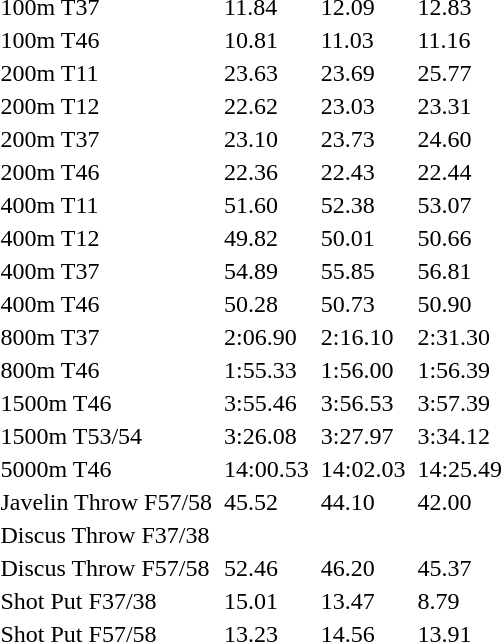<table>
<tr>
<td>100m T37</td>
<td></td>
<td>11.84</td>
<td></td>
<td>12.09</td>
<td></td>
<td>12.83</td>
</tr>
<tr>
<td>100m T46</td>
<td></td>
<td>10.81</td>
<td></td>
<td>11.03</td>
<td></td>
<td>11.16</td>
</tr>
<tr>
<td>200m T11</td>
<td></td>
<td>23.63</td>
<td></td>
<td>23.69</td>
<td></td>
<td>25.77</td>
</tr>
<tr>
<td>200m T12</td>
<td></td>
<td>22.62</td>
<td></td>
<td>23.03</td>
<td></td>
<td>23.31</td>
</tr>
<tr>
<td>200m T37</td>
<td></td>
<td>23.10</td>
<td></td>
<td>23.73</td>
<td></td>
<td>24.60</td>
</tr>
<tr>
<td>200m T46</td>
<td></td>
<td>22.36</td>
<td></td>
<td>22.43</td>
<td></td>
<td>22.44</td>
</tr>
<tr>
<td>400m T11</td>
<td></td>
<td>51.60</td>
<td></td>
<td>52.38</td>
<td></td>
<td>53.07</td>
</tr>
<tr>
<td>400m T12</td>
<td></td>
<td>49.82</td>
<td></td>
<td>50.01</td>
<td></td>
<td>50.66</td>
</tr>
<tr>
<td>400m T37</td>
<td></td>
<td>54.89</td>
<td></td>
<td>55.85</td>
<td></td>
<td>56.81</td>
</tr>
<tr>
<td>400m T46</td>
<td></td>
<td>50.28</td>
<td></td>
<td>50.73</td>
<td></td>
<td>50.90</td>
</tr>
<tr>
<td>800m T37</td>
<td></td>
<td>2:06.90</td>
<td></td>
<td>2:16.10</td>
<td></td>
<td>2:31.30</td>
</tr>
<tr>
<td>800m T46</td>
<td></td>
<td>1:55.33</td>
<td></td>
<td>1:56.00</td>
<td></td>
<td>1:56.39</td>
</tr>
<tr>
<td>1500m T46</td>
<td></td>
<td>3:55.46</td>
<td></td>
<td>3:56.53</td>
<td></td>
<td>3:57.39</td>
</tr>
<tr>
<td>1500m T53/54</td>
<td></td>
<td>3:26.08</td>
<td></td>
<td>3:27.97</td>
<td></td>
<td>3:34.12</td>
</tr>
<tr>
<td>5000m T46</td>
<td></td>
<td>14:00.53</td>
<td></td>
<td>14:02.03</td>
<td></td>
<td>14:25.49</td>
</tr>
<tr>
<td>Javelin Throw F57/58</td>
<td></td>
<td>45.52</td>
<td></td>
<td>44.10</td>
<td></td>
<td>42.00</td>
</tr>
<tr>
<td>Discus Throw F37/38</td>
<td></td>
<td></td>
<td></td>
<td></td>
<td></td>
<td></td>
</tr>
<tr>
<td>Discus Throw F57/58</td>
<td></td>
<td>52.46</td>
<td></td>
<td>46.20</td>
<td></td>
<td>45.37</td>
</tr>
<tr>
<td>Shot Put F37/38</td>
<td></td>
<td>15.01</td>
<td></td>
<td>13.47</td>
<td></td>
<td>8.79</td>
</tr>
<tr>
<td>Shot Put F57/58</td>
<td></td>
<td>13.23</td>
<td></td>
<td>14.56</td>
<td></td>
<td>13.91</td>
</tr>
<tr>
</tr>
</table>
